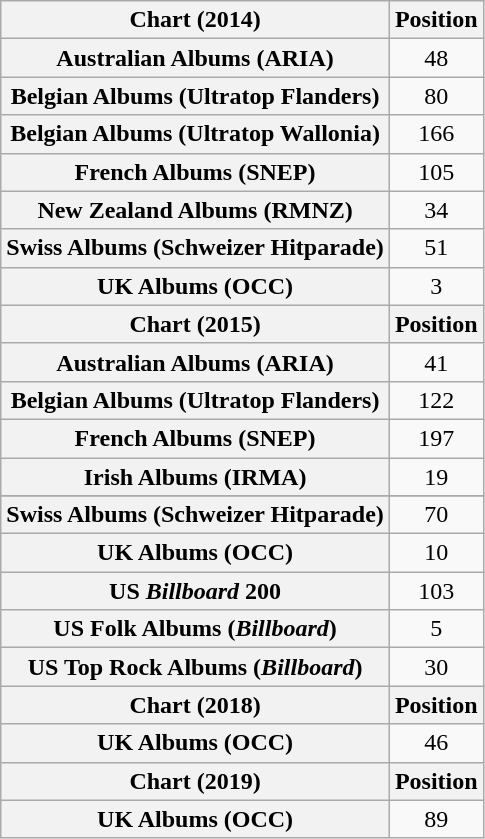<table class="wikitable sortable plainrowheaders" style="text-align:center">
<tr>
<th scope="col">Chart (2014)</th>
<th scope="col">Position</th>
</tr>
<tr>
<th scope="row">Australian Albums (ARIA)</th>
<td>48</td>
</tr>
<tr>
<th scope="row">Belgian Albums (Ultratop Flanders)</th>
<td>80</td>
</tr>
<tr>
<th scope="row">Belgian Albums (Ultratop Wallonia)</th>
<td>166</td>
</tr>
<tr>
<th scope="row">French Albums (SNEP)</th>
<td>105</td>
</tr>
<tr>
<th scope="row">New Zealand Albums (RMNZ)</th>
<td>34</td>
</tr>
<tr>
<th scope="row">Swiss Albums (Schweizer Hitparade)</th>
<td>51</td>
</tr>
<tr>
<th scope="row">UK Albums (OCC)</th>
<td>3</td>
</tr>
<tr>
<th scope="col">Chart (2015)</th>
<th scope="col">Position</th>
</tr>
<tr>
<th scope="row">Australian Albums (ARIA)</th>
<td>41</td>
</tr>
<tr>
<th scope="row">Belgian Albums (Ultratop Flanders)</th>
<td>122</td>
</tr>
<tr>
<th scope="row">French Albums (SNEP)</th>
<td>197</td>
</tr>
<tr>
<th scope="row">Irish Albums (IRMA)</th>
<td>19</td>
</tr>
<tr>
</tr>
<tr>
<th scope="row">Swiss Albums (Schweizer Hitparade)</th>
<td>70</td>
</tr>
<tr>
<th scope="row">UK Albums (OCC)</th>
<td>10</td>
</tr>
<tr>
<th scope="row">US <em>Billboard</em> 200</th>
<td>103</td>
</tr>
<tr>
<th scope="row">US Folk Albums (<em>Billboard</em>)</th>
<td>5</td>
</tr>
<tr>
<th scope="row">US Top Rock Albums (<em>Billboard</em>)</th>
<td>30</td>
</tr>
<tr>
<th scope="col">Chart (2018)</th>
<th scope="col">Position</th>
</tr>
<tr>
<th scope="row">UK Albums (OCC)</th>
<td>46</td>
</tr>
<tr>
<th scope="col">Chart (2019)</th>
<th scope="col">Position</th>
</tr>
<tr>
<th scope="row">UK Albums (OCC)</th>
<td>89</td>
</tr>
</table>
